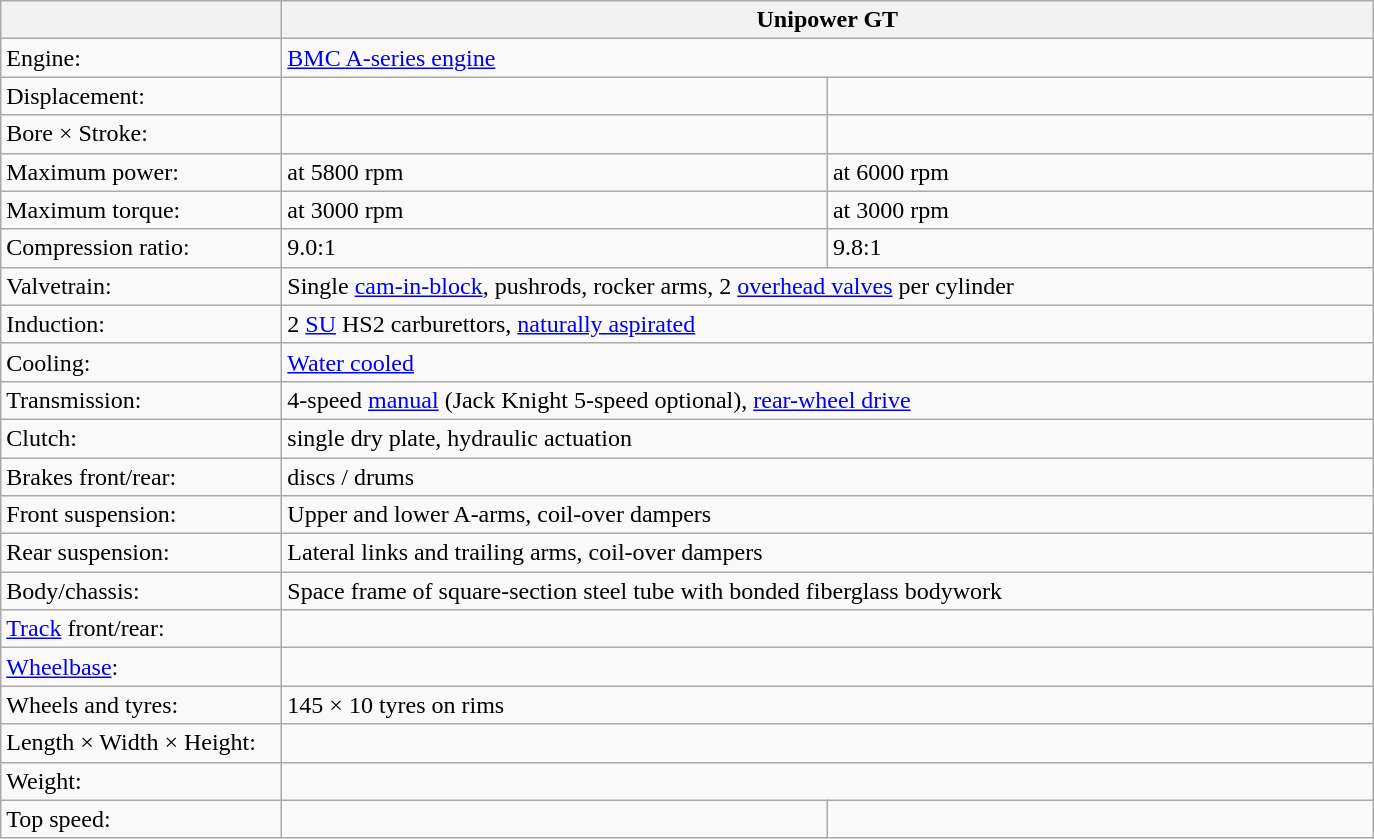<table class="wikitable defaultcenter col1left">
<tr>
<th width="180"></th>
<th width="720" colspan="2">Unipower GT</th>
</tr>
<tr>
<td>Engine: </td>
<td colspan="2"><a href='#'>BMC A-series engine</a></td>
</tr>
<tr>
<td>Displacement: </td>
<td></td>
<td></td>
</tr>
<tr>
<td>Bore × Stroke: </td>
<td></td>
<td></td>
</tr>
<tr>
<td>Maximum power: </td>
<td> at 5800 rpm</td>
<td> at 6000 rpm</td>
</tr>
<tr>
<td>Maximum torque: </td>
<td> at 3000 rpm</td>
<td> at 3000 rpm</td>
</tr>
<tr>
<td>Compression ratio: </td>
<td>9.0:1</td>
<td>9.8:1</td>
</tr>
<tr>
<td>Valvetrain: </td>
<td colspan="2">Single <a href='#'>cam-in-block</a>, pushrods, rocker arms, 2 <a href='#'>overhead valves</a> per cylinder</td>
</tr>
<tr>
<td>Induction: </td>
<td colspan="2">2 <a href='#'>SU</a> HS2 carburettors, <a href='#'>naturally aspirated</a></td>
</tr>
<tr>
<td>Cooling: </td>
<td colspan="2"><a href='#'>Water cooled</a></td>
</tr>
<tr>
<td>Transmission: </td>
<td colspan="2">4-speed <a href='#'>manual</a> (Jack Knight 5-speed optional), <a href='#'>rear-wheel drive</a></td>
</tr>
<tr>
<td>Clutch: </td>
<td colspan="2"> single dry plate, hydraulic actuation</td>
</tr>
<tr>
<td>Brakes front/rear: </td>
<td colspan="2"> discs /  drums</td>
</tr>
<tr>
<td>Front suspension: </td>
<td colspan="2">Upper and lower A-arms, coil-over dampers</td>
</tr>
<tr>
<td>Rear suspension: </td>
<td colspan="2">Lateral links and trailing arms, coil-over dampers</td>
</tr>
<tr>
<td>Body/chassis: </td>
<td colspan="2">Space frame of square-section steel tube with bonded fiberglass bodywork</td>
</tr>
<tr>
<td><a href='#'>Track</a> front/rear: </td>
<td colspan="2"></td>
</tr>
<tr>
<td><a href='#'>Wheelbase</a>: </td>
<td colspan="2"></td>
</tr>
<tr>
<td>Wheels and tyres: </td>
<td colspan="2">145 × 10 tyres on  rims</td>
</tr>
<tr>
<td>Length × Width × Height: </td>
<td colspan="2"></td>
</tr>
<tr>
<td>Weight: </td>
<td colspan="2"></td>
</tr>
<tr>
<td>Top speed: </td>
<td></td>
<td></td>
</tr>
</table>
